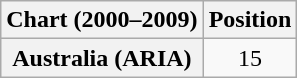<table class="wikitable plainrowheaders" style="text-align:center">
<tr>
<th scope="col">Chart (2000–2009)</th>
<th scope="col">Position</th>
</tr>
<tr>
<th scope="row">Australia (ARIA)</th>
<td>15</td>
</tr>
</table>
